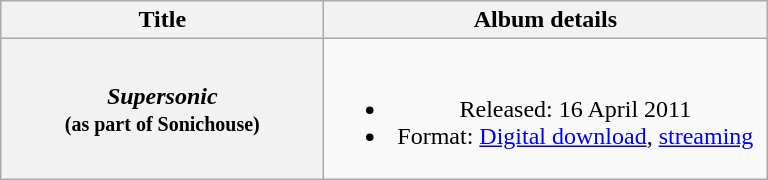<table class="wikitable plainrowheaders" style="text-align:center;">
<tr>
<th scope="col" style="width:13em;">Title</th>
<th scope="col" style="width:18em;">Album details</th>
</tr>
<tr>
<th scope="row"><em>Supersonic</em><br><small>(as part of Sonichouse)</small></th>
<td><br><ul><li>Released: 16 April 2011</li><li>Format: <a href='#'>Digital download</a>, <a href='#'>streaming</a></li></ul></td>
</tr>
</table>
